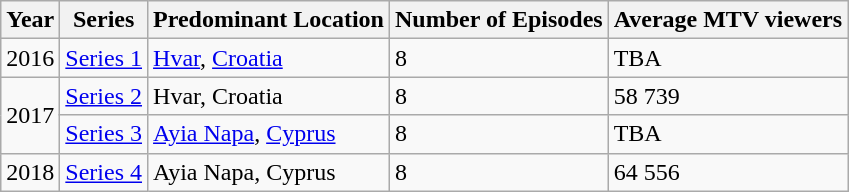<table class="wikitable">
<tr>
<th>Year</th>
<th>Series</th>
<th>Predominant Location</th>
<th>Number of Episodes</th>
<th>Average MTV viewers</th>
</tr>
<tr>
<td>2016</td>
<td><a href='#'>Series 1</a></td>
<td><a href='#'>Hvar</a>, <a href='#'>Croatia</a></td>
<td>8</td>
<td>TBA</td>
</tr>
<tr>
<td rowspan="2">2017</td>
<td><a href='#'>Series 2</a></td>
<td>Hvar, Croatia</td>
<td>8</td>
<td>58 739</td>
</tr>
<tr>
<td><a href='#'>Series 3</a></td>
<td><a href='#'>Ayia Napa</a>, <a href='#'>Cyprus</a></td>
<td>8</td>
<td>TBA</td>
</tr>
<tr>
<td>2018</td>
<td><a href='#'>Series 4</a></td>
<td>Ayia Napa, Cyprus</td>
<td>8</td>
<td>64 556</td>
</tr>
</table>
